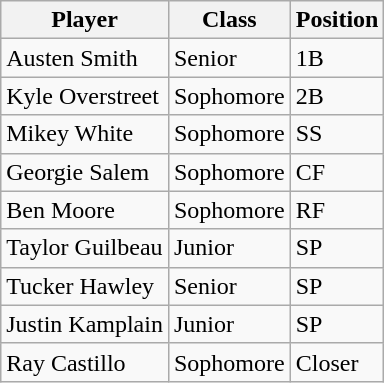<table class="wikitable" border="1">
<tr>
<th>Player</th>
<th>Class</th>
<th>Position</th>
</tr>
<tr>
<td>Austen Smith</td>
<td>Senior</td>
<td>1B</td>
</tr>
<tr>
<td>Kyle Overstreet</td>
<td>Sophomore</td>
<td>2B</td>
</tr>
<tr>
<td>Mikey White</td>
<td>Sophomore</td>
<td>SS</td>
</tr>
<tr>
<td>Georgie Salem</td>
<td>Sophomore</td>
<td>CF</td>
</tr>
<tr>
<td>Ben Moore</td>
<td>Sophomore</td>
<td>RF</td>
</tr>
<tr>
<td>Taylor Guilbeau</td>
<td>Junior</td>
<td>SP</td>
</tr>
<tr>
<td>Tucker Hawley</td>
<td>Senior</td>
<td>SP</td>
</tr>
<tr>
<td>Justin Kamplain</td>
<td>Junior</td>
<td>SP</td>
</tr>
<tr>
<td>Ray Castillo</td>
<td>Sophomore</td>
<td>Closer</td>
</tr>
</table>
